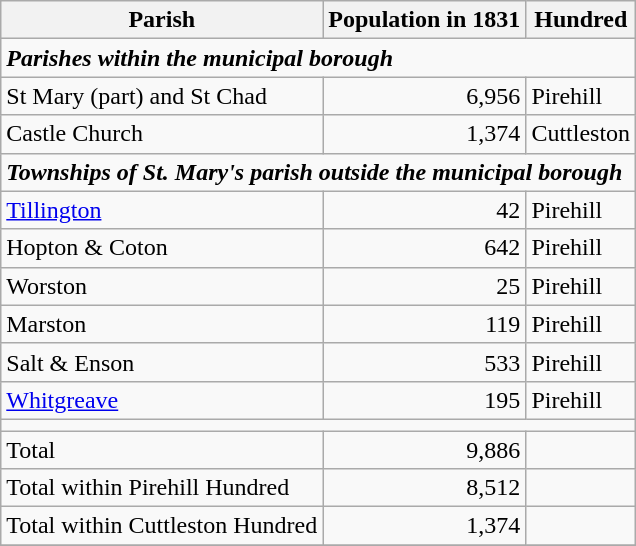<table class="wikitable">
<tr>
<th>Parish</th>
<th>Population in 1831</th>
<th>Hundred</th>
</tr>
<tr>
<td colspan=3><strong><em>Parishes within the municipal borough</em></strong></td>
</tr>
<tr>
<td>St Mary (part) and St Chad</td>
<td align="right">6,956</td>
<td>Pirehill</td>
</tr>
<tr>
<td>Castle Church</td>
<td align="right">1,374</td>
<td>Cuttleston</td>
</tr>
<tr>
<td colspan=3><strong><em>Townships of St. Mary's parish outside the municipal borough</em></strong></td>
</tr>
<tr>
<td><a href='#'>Tillington</a></td>
<td align="right">42</td>
<td>Pirehill</td>
</tr>
<tr>
<td>Hopton & Coton</td>
<td align="right">642</td>
<td>Pirehill</td>
</tr>
<tr>
<td>Worston</td>
<td align="right">25</td>
<td>Pirehill</td>
</tr>
<tr>
<td>Marston</td>
<td align="right">119</td>
<td>Pirehill</td>
</tr>
<tr>
<td>Salt & Enson</td>
<td align="right">533</td>
<td>Pirehill</td>
</tr>
<tr>
<td><a href='#'>Whitgreave</a></td>
<td align="right">195</td>
<td>Pirehill</td>
</tr>
<tr>
<td colspan=3></td>
</tr>
<tr>
<td>Total</td>
<td align="right">9,886</td>
<td></td>
</tr>
<tr>
<td>Total within Pirehill Hundred</td>
<td align="right">8,512</td>
<td></td>
</tr>
<tr>
<td>Total within Cuttleston Hundred</td>
<td align="right">1,374</td>
<td></td>
</tr>
<tr>
</tr>
</table>
